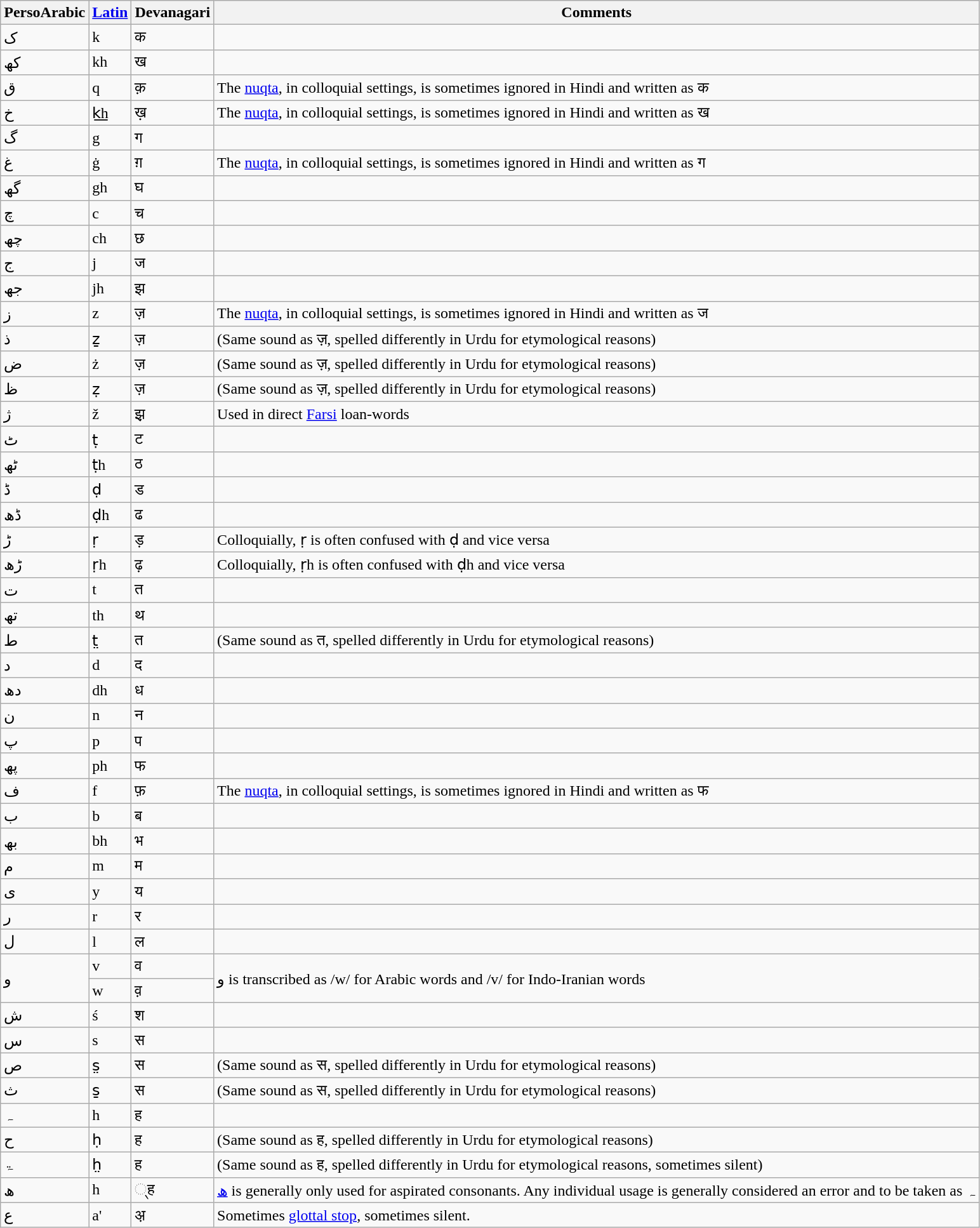<table class="wikitable">
<tr>
<th>PersoArabic</th>
<th><a href='#'>Latin</a></th>
<th>Devanagari</th>
<th>Comments</th>
</tr>
<tr>
<td>ک</td>
<td>k</td>
<td>क</td>
<td></td>
</tr>
<tr>
<td>کھ</td>
<td>kh</td>
<td>ख</td>
<td></td>
</tr>
<tr>
<td>ق</td>
<td>q</td>
<td>क़</td>
<td>The <a href='#'>nuqta</a>, in colloquial settings, is sometimes ignored in Hindi and written as क</td>
</tr>
<tr>
<td>خ</td>
<td>k͟h</td>
<td>ख़</td>
<td>The <a href='#'>nuqta</a>, in colloquial settings, is sometimes ignored in Hindi and written as ख</td>
</tr>
<tr>
<td>گ</td>
<td>g</td>
<td>ग</td>
<td></td>
</tr>
<tr>
<td>غ</td>
<td>ġ</td>
<td>ग़</td>
<td>The <a href='#'>nuqta</a>, in colloquial settings, is sometimes ignored in Hindi and written as ग</td>
</tr>
<tr>
<td>گھ</td>
<td>gh</td>
<td>घ</td>
<td></td>
</tr>
<tr>
<td>چ</td>
<td>c</td>
<td>च</td>
<td></td>
</tr>
<tr>
<td>چھ</td>
<td>ch</td>
<td>छ</td>
<td></td>
</tr>
<tr>
<td>ج</td>
<td>j</td>
<td>ज</td>
<td></td>
</tr>
<tr>
<td>جھ</td>
<td>jh</td>
<td>झ</td>
<td></td>
</tr>
<tr>
<td>ز</td>
<td>z</td>
<td>ज़</td>
<td>The <a href='#'>nuqta</a>, in colloquial settings, is sometimes ignored in Hindi and written as ज</td>
</tr>
<tr>
<td>ذ</td>
<td>ẕ</td>
<td>ज़</td>
<td>(Same sound as ज़, spelled differently in Urdu for etymological reasons)</td>
</tr>
<tr>
<td>ض</td>
<td>ż</td>
<td>ज़</td>
<td>(Same sound as ज़, spelled differently in Urdu for etymological reasons)</td>
</tr>
<tr>
<td>ظ</td>
<td>ẓ</td>
<td>ज़</td>
<td>(Same sound as ज़, spelled differently in Urdu for etymological reasons)</td>
</tr>
<tr>
<td>ژ</td>
<td>ž</td>
<td>झ़</td>
<td>Used in direct <a href='#'>Farsi</a> loan-words</td>
</tr>
<tr>
<td>ٹ</td>
<td>ṭ</td>
<td>ट</td>
<td></td>
</tr>
<tr>
<td>ٹھ</td>
<td>ṭh</td>
<td>ठ</td>
<td></td>
</tr>
<tr>
<td>ڈ</td>
<td>ḍ</td>
<td>ड</td>
<td></td>
</tr>
<tr>
<td>ڈھ</td>
<td>ḍh</td>
<td>ढ</td>
<td></td>
</tr>
<tr>
<td>ڑ</td>
<td>ṛ</td>
<td>ड़</td>
<td>Colloquially, ṛ is often confused with ḍ and vice versa</td>
</tr>
<tr>
<td>ڑھ</td>
<td>ṛh</td>
<td>ढ़</td>
<td>Colloquially, ṛh is often confused with ḍh and vice versa</td>
</tr>
<tr>
<td>ت</td>
<td>t</td>
<td>त</td>
<td></td>
</tr>
<tr>
<td>تھ</td>
<td>th</td>
<td>थ</td>
<td></td>
</tr>
<tr>
<td>ط</td>
<td>t̤</td>
<td>त</td>
<td>(Same sound as त, spelled differently in Urdu for etymological reasons)</td>
</tr>
<tr>
<td>د</td>
<td>d</td>
<td>द</td>
<td></td>
</tr>
<tr>
<td>دھ</td>
<td>dh</td>
<td>ध</td>
<td></td>
</tr>
<tr>
<td>ن</td>
<td>n</td>
<td>न</td>
<td></td>
</tr>
<tr>
<td>پ</td>
<td>p</td>
<td>प</td>
<td></td>
</tr>
<tr>
<td>پھ</td>
<td>ph</td>
<td>फ</td>
<td></td>
</tr>
<tr>
<td>ف</td>
<td>f</td>
<td>फ़</td>
<td>The <a href='#'>nuqta</a>, in colloquial settings, is sometimes ignored in Hindi and written as फ</td>
</tr>
<tr>
<td>ب</td>
<td>b</td>
<td>ब</td>
<td></td>
</tr>
<tr>
<td>بھ</td>
<td>bh</td>
<td>भ</td>
<td></td>
</tr>
<tr>
<td>م</td>
<td>m</td>
<td>म</td>
<td></td>
</tr>
<tr>
<td>ی</td>
<td>y</td>
<td>य</td>
<td></td>
</tr>
<tr>
<td>ر</td>
<td>r</td>
<td>र</td>
<td></td>
</tr>
<tr>
<td>ل</td>
<td>l</td>
<td>ल</td>
<td></td>
</tr>
<tr>
<td rowspan="2">و</td>
<td>v</td>
<td>व</td>
<td rowspan="2">و is transcribed as /w/ for Arabic words and /v/ for Indo-Iranian words</td>
</tr>
<tr>
<td>w</td>
<td>व़</td>
</tr>
<tr>
<td>ش</td>
<td>ś</td>
<td>श</td>
</tr>
<tr>
<td>س</td>
<td>s</td>
<td>स</td>
<td></td>
</tr>
<tr>
<td>ص</td>
<td>s̤</td>
<td>स</td>
<td>(Same sound as स, spelled differently in Urdu for etymological reasons)</td>
</tr>
<tr>
<td>ث</td>
<td>s̱</td>
<td>स</td>
<td>(Same sound as स, spelled differently in Urdu for etymological reasons)</td>
</tr>
<tr>
<td>ہ</td>
<td>h</td>
<td>ह</td>
<td></td>
</tr>
<tr>
<td>ح</td>
<td>ḥ</td>
<td>ह</td>
<td>(Same sound as ह, spelled differently in Urdu for etymological reasons)</td>
</tr>
<tr>
<td>ۃ</td>
<td>h̤</td>
<td>ह</td>
<td>(Same sound as ह, spelled differently in Urdu for etymological reasons, sometimes silent)</td>
</tr>
<tr>
<td>ھ</td>
<td>h</td>
<td>્ह</td>
<td><a href='#'>ھ</a> is generally only used for aspirated consonants. Any individual usage is generally considered an error and to be taken as ہ</td>
</tr>
<tr>
<td>ع</td>
<td>a'</td>
<td>अ़</td>
<td>Sometimes <a href='#'>glottal stop</a>, sometimes silent.</td>
</tr>
</table>
